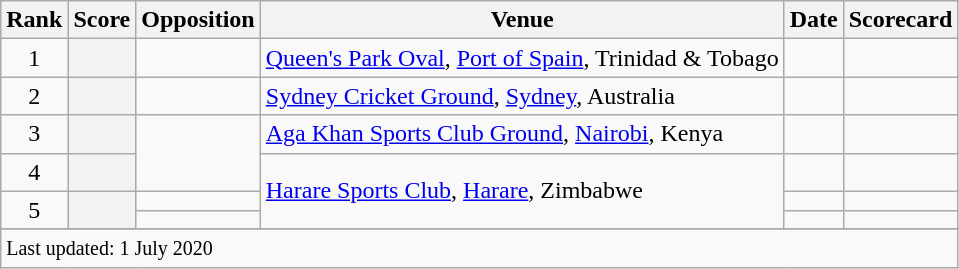<table class="wikitable plainrowheaders sortable">
<tr>
<th scope=col>Rank</th>
<th scope=col>Score</th>
<th scope=col>Opposition</th>
<th scope=col>Venue</th>
<th scope=col>Date</th>
<th scope=col>Scorecard</th>
</tr>
<tr>
<td style="text-align:center">1</td>
<th scope=row style=text-align:center;></th>
<td></td>
<td><a href='#'>Queen's Park Oval</a>, <a href='#'>Port of Spain</a>, Trinidad & Tobago</td>
<td></td>
<td></td>
</tr>
<tr>
<td style="text-align:center">2</td>
<th scope=row style=text-align:center;></th>
<td></td>
<td><a href='#'>Sydney Cricket Ground</a>, <a href='#'>Sydney</a>, Australia</td>
<td></td>
<td></td>
</tr>
<tr>
<td style="text-align:center">3</td>
<th scope=row style=text-align:center;></th>
<td rowspan=2></td>
<td><a href='#'>Aga Khan Sports Club Ground</a>, <a href='#'>Nairobi</a>, Kenya</td>
<td></td>
<td></td>
</tr>
<tr>
<td style="text-align:center">4</td>
<th scope=row style=text-align:center;></th>
<td rowspan=3><a href='#'>Harare Sports Club</a>, <a href='#'>Harare</a>, Zimbabwe</td>
<td></td>
<td></td>
</tr>
<tr>
<td style="text-align:center" rowspan=2>5</td>
<th scope=row style=text-align:center; rowspan=2></th>
<td></td>
<td></td>
<td></td>
</tr>
<tr>
<td></td>
<td></td>
<td></td>
</tr>
<tr>
</tr>
<tr class=sortbottom>
<td colspan=6><small>Last updated: 1 July 2020</small></td>
</tr>
</table>
